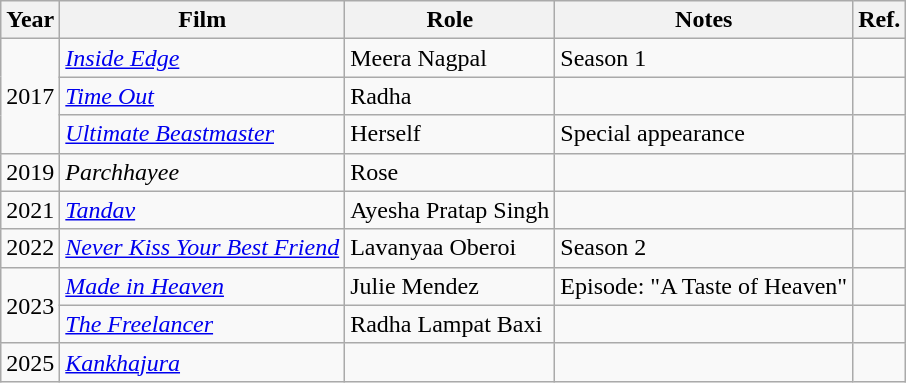<table class="wikitable sortable">
<tr>
<th>Year</th>
<th>Film</th>
<th>Role</th>
<th class="unsortable">Notes</th>
<th class="unsortable">Ref.</th>
</tr>
<tr>
<td rowspan="3">2017</td>
<td><em><a href='#'>Inside Edge</a></em></td>
<td>Meera Nagpal</td>
<td>Season 1</td>
<td></td>
</tr>
<tr>
<td><em><a href='#'>Time Out</a></em></td>
<td>Radha</td>
<td></td>
<td></td>
</tr>
<tr>
<td><em><a href='#'>Ultimate Beastmaster</a></em></td>
<td>Herself</td>
<td>Special appearance</td>
<td></td>
</tr>
<tr>
<td>2019</td>
<td><em>Parchhayee</em></td>
<td>Rose</td>
<td></td>
<td></td>
</tr>
<tr>
<td>2021</td>
<td><em><a href='#'>Tandav</a></em></td>
<td>Ayesha Pratap Singh</td>
<td></td>
<td></td>
</tr>
<tr>
<td>2022</td>
<td><em><a href='#'>Never Kiss Your Best Friend</a></em></td>
<td>Lavanyaa Oberoi</td>
<td>Season 2</td>
<td></td>
</tr>
<tr>
<td rowspan="2">2023</td>
<td><em><a href='#'>Made in Heaven</a></em></td>
<td>Julie Mendez</td>
<td>Episode: "A Taste of Heaven"</td>
<td></td>
</tr>
<tr>
<td><em><a href='#'>The Freelancer</a></em></td>
<td>Radha Lampat Baxi</td>
<td></td>
<td></td>
</tr>
<tr>
<td>2025</td>
<td><em><a href='#'>Kankhajura</a></em></td>
<td></td>
<td></td>
</tr>
</table>
